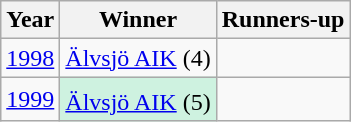<table class="wikitable sortable plainrowheaders" style="text-align: center;">
<tr>
<th>Year</th>
<th>Winner</th>
<th>Runners-up</th>
</tr>
<tr>
<td><a href='#'>1998</a></td>
<td><a href='#'>Älvsjö AIK</a> (4)</td>
<td></td>
</tr>
<tr>
<td><a href='#'>1999</a></td>
<td bgcolor="#CEF2E0" align="center"><a href='#'>Älvsjö AIK</a> (5)<sup></sup></td>
<td></td>
</tr>
</table>
